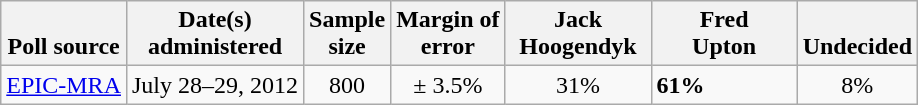<table class="wikitable">
<tr valign= bottom>
<th>Poll source</th>
<th>Date(s)<br>administered</th>
<th>Sample<br>size</th>
<th>Margin of<br>error</th>
<th style="width:90px;">Jack<br>Hoogendyk</th>
<th style="width:90px;">Fred<br>Upton</th>
<th>Undecided</th>
</tr>
<tr>
<td><a href='#'>EPIC-MRA</a></td>
<td align=center>July 28–29, 2012</td>
<td align=center>800</td>
<td align=center>± 3.5%</td>
<td align=center>31%</td>
<td><strong>61%</strong></td>
<td align=center>8%</td>
</tr>
</table>
